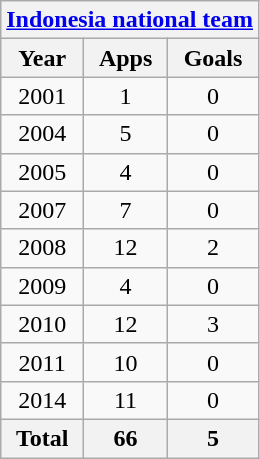<table class="wikitable" style="text-align:center">
<tr>
<th colspan=3><a href='#'>Indonesia national team</a></th>
</tr>
<tr>
<th>Year</th>
<th>Apps</th>
<th>Goals</th>
</tr>
<tr>
<td>2001</td>
<td>1</td>
<td>0</td>
</tr>
<tr>
<td>2004</td>
<td>5</td>
<td>0</td>
</tr>
<tr>
<td>2005</td>
<td>4</td>
<td>0</td>
</tr>
<tr>
<td>2007</td>
<td>7</td>
<td>0</td>
</tr>
<tr>
<td>2008</td>
<td>12</td>
<td>2</td>
</tr>
<tr>
<td>2009</td>
<td>4</td>
<td>0</td>
</tr>
<tr>
<td>2010</td>
<td>12</td>
<td>3</td>
</tr>
<tr>
<td>2011</td>
<td>10</td>
<td>0</td>
</tr>
<tr>
<td>2014</td>
<td>11</td>
<td>0</td>
</tr>
<tr>
<th>Total</th>
<th>66</th>
<th>5</th>
</tr>
</table>
